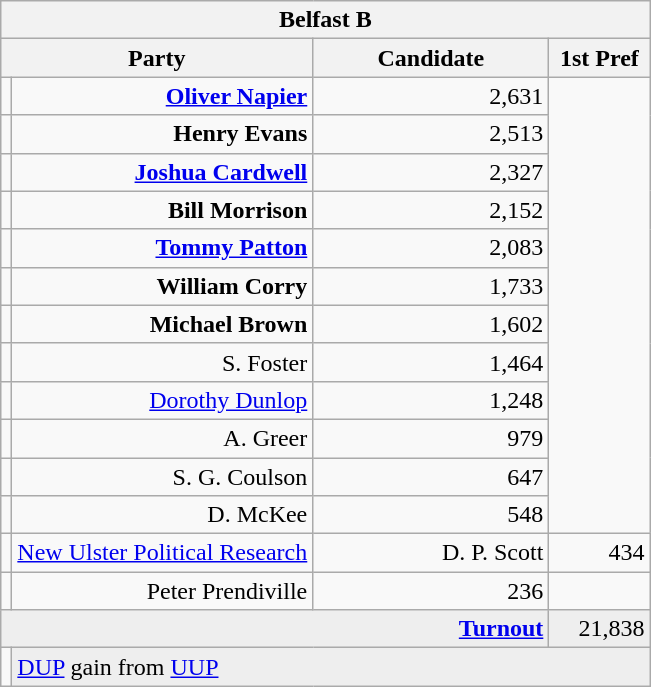<table class="wikitable">
<tr>
<th colspan="4" align="center">Belfast B</th>
</tr>
<tr>
<th colspan="2" align="center" width=200>Party</th>
<th width=150>Candidate</th>
<th width=60>1st Pref</th>
</tr>
<tr>
<td></td>
<td align="right"><strong><a href='#'>Oliver Napier</a></strong></td>
<td align="right">2,631</td>
</tr>
<tr>
<td></td>
<td align="right"><strong>Henry Evans</strong></td>
<td align="right">2,513</td>
</tr>
<tr>
<td></td>
<td align="right"><strong><a href='#'>Joshua Cardwell</a></strong></td>
<td align="right">2,327</td>
</tr>
<tr>
<td></td>
<td align="right"><strong>Bill Morrison</strong></td>
<td align="right">2,152</td>
</tr>
<tr>
<td></td>
<td align="right"><strong><a href='#'>Tommy Patton</a></strong></td>
<td align="right">2,083</td>
</tr>
<tr>
<td></td>
<td align="right"><strong>William Corry</strong></td>
<td align="right">1,733</td>
</tr>
<tr>
<td></td>
<td align="right"><strong>Michael Brown</strong></td>
<td align="right">1,602</td>
</tr>
<tr>
<td></td>
<td align="right">S. Foster</td>
<td align="right">1,464</td>
</tr>
<tr>
<td></td>
<td align="right"><a href='#'>Dorothy Dunlop</a></td>
<td align="right">1,248</td>
</tr>
<tr>
<td></td>
<td align="right">A. Greer</td>
<td align="right">979</td>
</tr>
<tr>
<td></td>
<td align="right">S. G. Coulson</td>
<td align="right">647</td>
</tr>
<tr>
<td></td>
<td align="right">D. McKee</td>
<td align="right">548</td>
</tr>
<tr>
<td></td>
<td><a href='#'>New Ulster Political Research</a></td>
<td align="right">D. P. Scott</td>
<td align="right">434</td>
</tr>
<tr>
<td></td>
<td align="right">Peter Prendiville</td>
<td align="right">236</td>
</tr>
<tr bgcolor="EEEEEE">
<td colspan=3 align="right"><strong><a href='#'>Turnout</a></strong></td>
<td align="right">21,838</td>
</tr>
<tr>
<td bgcolor=></td>
<td colspan=3 bgcolor="EEEEEE"><a href='#'>DUP</a> gain from <a href='#'>UUP</a></td>
</tr>
</table>
